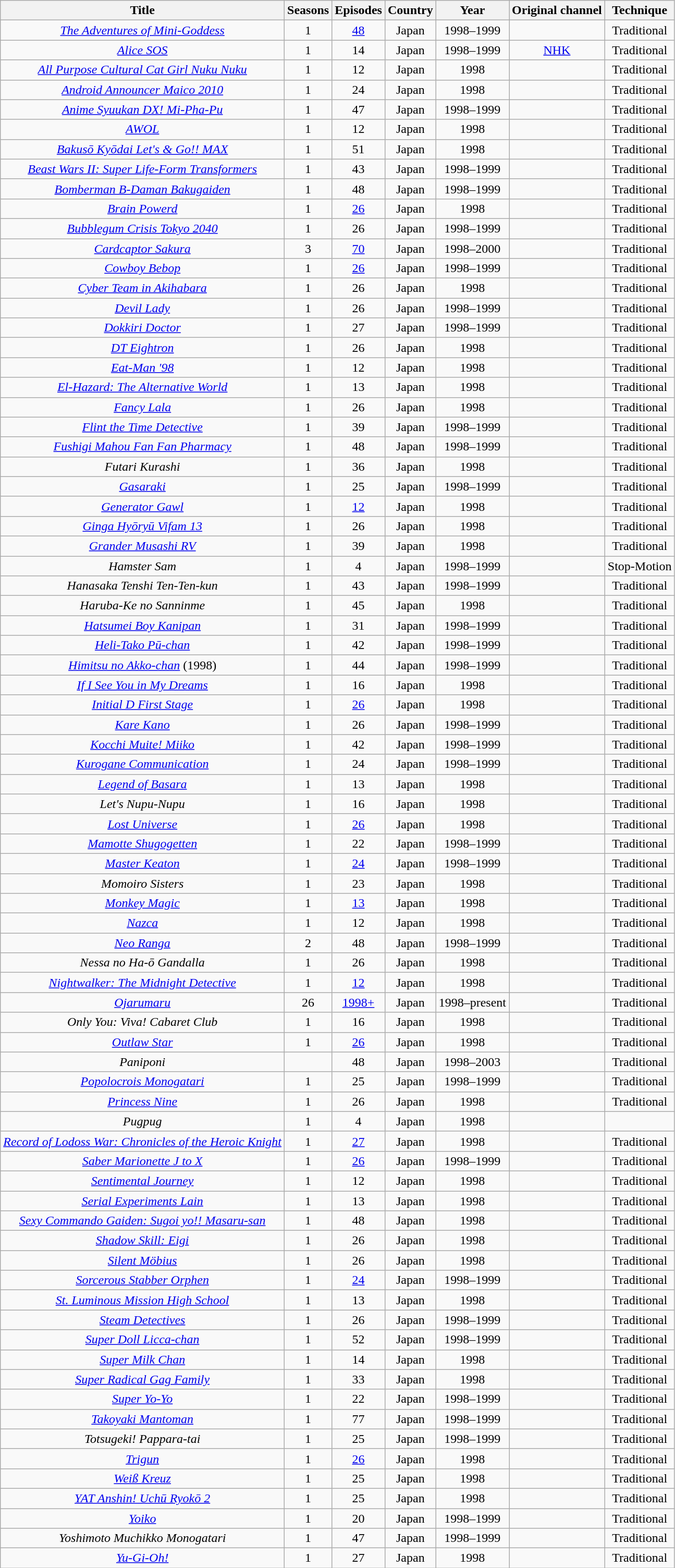<table class="wikitable sortable" style="text-align:center;">
<tr>
<th>Title</th>
<th>Seasons</th>
<th>Episodes</th>
<th>Country</th>
<th>Year</th>
<th>Original channel</th>
<th>Technique</th>
</tr>
<tr>
<td data-sort-value="Adventures of Mini-Goddess"><em><a href='#'>The Adventures of Mini-Goddess</a></em></td>
<td>1</td>
<td><a href='#'>48</a></td>
<td>Japan</td>
<td>1998–1999</td>
<td></td>
<td>Traditional</td>
</tr>
<tr>
<td><em><a href='#'>Alice SOS</a></em></td>
<td>1</td>
<td>14</td>
<td>Japan</td>
<td>1998–1999</td>
<td><a href='#'>NHK</a></td>
<td>Traditional</td>
</tr>
<tr>
<td><em><a href='#'>All Purpose Cultural Cat Girl Nuku Nuku</a></em></td>
<td>1</td>
<td>12</td>
<td>Japan</td>
<td>1998</td>
<td></td>
<td>Traditional</td>
</tr>
<tr>
<td><em><a href='#'>Android Announcer Maico 2010</a></em></td>
<td>1</td>
<td>24</td>
<td>Japan</td>
<td>1998</td>
<td></td>
<td>Traditional</td>
</tr>
<tr>
<td><em><a href='#'>Anime Syuukan DX! Mi-Pha-Pu</a></em></td>
<td>1</td>
<td>47</td>
<td>Japan</td>
<td>1998–1999</td>
<td></td>
<td>Traditional</td>
</tr>
<tr>
<td><em><a href='#'>AWOL</a></em></td>
<td>1</td>
<td>12</td>
<td>Japan</td>
<td>1998</td>
<td></td>
<td>Traditional</td>
</tr>
<tr>
<td><em><a href='#'>Bakusō Kyōdai Let's & Go!! MAX</a></em></td>
<td>1</td>
<td>51</td>
<td>Japan</td>
<td>1998</td>
<td></td>
<td>Traditional</td>
</tr>
<tr>
<td><em><a href='#'>Beast Wars II: Super Life-Form Transformers</a></em></td>
<td>1</td>
<td>43</td>
<td>Japan</td>
<td>1998–1999</td>
<td></td>
<td>Traditional</td>
</tr>
<tr>
<td><em><a href='#'>Bomberman B-Daman Bakugaiden</a></em></td>
<td>1</td>
<td>48</td>
<td>Japan</td>
<td>1998–1999</td>
<td></td>
<td>Traditional</td>
</tr>
<tr>
<td><em><a href='#'>Brain Powerd</a></em></td>
<td>1</td>
<td><a href='#'>26</a></td>
<td>Japan</td>
<td>1998</td>
<td></td>
<td>Traditional</td>
</tr>
<tr>
<td><em><a href='#'>Bubblegum Crisis Tokyo 2040</a></em></td>
<td>1</td>
<td>26</td>
<td>Japan</td>
<td>1998–1999</td>
<td></td>
<td>Traditional</td>
</tr>
<tr>
<td><em><a href='#'>Cardcaptor Sakura</a></em></td>
<td>3</td>
<td><a href='#'>70</a></td>
<td>Japan</td>
<td>1998–2000</td>
<td></td>
<td>Traditional</td>
</tr>
<tr>
<td><em><a href='#'>Cowboy Bebop</a></em></td>
<td>1</td>
<td><a href='#'>26</a></td>
<td>Japan</td>
<td>1998–1999</td>
<td></td>
<td>Traditional</td>
</tr>
<tr>
<td><em><a href='#'>Cyber Team in Akihabara</a></em></td>
<td>1</td>
<td>26</td>
<td>Japan</td>
<td>1998</td>
<td></td>
<td>Traditional</td>
</tr>
<tr>
<td><em><a href='#'>Devil Lady</a></em></td>
<td>1</td>
<td>26</td>
<td>Japan</td>
<td>1998–1999</td>
<td></td>
<td>Traditional</td>
</tr>
<tr>
<td><em><a href='#'>Dokkiri Doctor</a></em></td>
<td>1</td>
<td>27</td>
<td>Japan</td>
<td>1998–1999</td>
<td></td>
<td>Traditional</td>
</tr>
<tr>
<td><em><a href='#'>DT Eightron</a></em></td>
<td>1</td>
<td>26</td>
<td>Japan</td>
<td>1998</td>
<td></td>
<td>Traditional</td>
</tr>
<tr>
<td><em><a href='#'>Eat-Man '98</a></em></td>
<td>1</td>
<td>12</td>
<td>Japan</td>
<td>1998</td>
<td></td>
<td>Traditional</td>
</tr>
<tr>
<td><em><a href='#'>El-Hazard: The Alternative World</a></em></td>
<td>1</td>
<td>13</td>
<td>Japan</td>
<td>1998</td>
<td></td>
<td>Traditional</td>
</tr>
<tr>
<td><em><a href='#'>Fancy Lala</a></em></td>
<td>1</td>
<td>26</td>
<td>Japan</td>
<td>1998</td>
<td></td>
<td>Traditional</td>
</tr>
<tr>
<td><em><a href='#'>Flint the Time Detective</a></em></td>
<td>1</td>
<td>39</td>
<td>Japan</td>
<td>1998–1999</td>
<td></td>
<td>Traditional</td>
</tr>
<tr>
<td><em><a href='#'>Fushigi Mahou Fan Fan Pharmacy</a></em></td>
<td>1</td>
<td>48</td>
<td>Japan</td>
<td>1998–1999</td>
<td></td>
<td>Traditional</td>
</tr>
<tr>
<td><em>Futari Kurashi</em></td>
<td>1</td>
<td>36</td>
<td>Japan</td>
<td>1998</td>
<td></td>
<td>Traditional</td>
</tr>
<tr>
<td><em><a href='#'>Gasaraki</a></em></td>
<td>1</td>
<td>25</td>
<td>Japan</td>
<td>1998–1999</td>
<td></td>
<td>Traditional</td>
</tr>
<tr>
<td><em><a href='#'>Generator Gawl</a></em></td>
<td>1</td>
<td><a href='#'>12</a></td>
<td>Japan</td>
<td>1998</td>
<td></td>
<td>Traditional</td>
</tr>
<tr>
<td><em><a href='#'>Ginga Hyōryū Vifam 13</a></em></td>
<td>1</td>
<td>26</td>
<td>Japan</td>
<td>1998</td>
<td></td>
<td>Traditional</td>
</tr>
<tr>
<td><em><a href='#'>Grander Musashi RV</a></em></td>
<td>1</td>
<td>39</td>
<td>Japan</td>
<td>1998</td>
<td></td>
<td>Traditional</td>
</tr>
<tr>
<td><em>Hamster Sam</em></td>
<td>1</td>
<td>4</td>
<td>Japan</td>
<td>1998–1999</td>
<td></td>
<td>Stop-Motion</td>
</tr>
<tr>
<td><em>Hanasaka Tenshi Ten-Ten-kun</em></td>
<td>1</td>
<td>43</td>
<td>Japan</td>
<td>1998–1999</td>
<td></td>
<td>Traditional</td>
</tr>
<tr>
<td><em>Haruba-Ke no Sanninme</em></td>
<td>1</td>
<td>45</td>
<td>Japan</td>
<td>1998</td>
<td></td>
<td>Traditional</td>
</tr>
<tr>
<td><em><a href='#'>Hatsumei Boy Kanipan</a></em></td>
<td>1</td>
<td>31</td>
<td>Japan</td>
<td>1998–1999</td>
<td></td>
<td>Traditional</td>
</tr>
<tr>
<td><em><a href='#'>Heli-Tako Pū-chan</a></em></td>
<td>1</td>
<td>42</td>
<td>Japan</td>
<td>1998–1999</td>
<td></td>
<td>Traditional</td>
</tr>
<tr>
<td><em><a href='#'>Himitsu no Akko-chan</a></em> (1998)</td>
<td>1</td>
<td>44</td>
<td>Japan</td>
<td>1998–1999</td>
<td></td>
<td>Traditional</td>
</tr>
<tr>
<td><em><a href='#'>If I See You in My Dreams</a></em></td>
<td>1</td>
<td>16</td>
<td>Japan</td>
<td>1998</td>
<td></td>
<td>Traditional</td>
</tr>
<tr>
<td><em><a href='#'>Initial D First Stage</a></em></td>
<td>1</td>
<td><a href='#'>26</a></td>
<td>Japan</td>
<td>1998</td>
<td></td>
<td>Traditional</td>
</tr>
<tr>
<td><em><a href='#'>Kare Kano</a></em></td>
<td>1</td>
<td>26</td>
<td>Japan</td>
<td>1998–1999</td>
<td></td>
<td>Traditional</td>
</tr>
<tr>
<td><em><a href='#'>Kocchi Muite! Miiko</a></em></td>
<td>1</td>
<td>42</td>
<td>Japan</td>
<td>1998–1999</td>
<td></td>
<td>Traditional</td>
</tr>
<tr>
<td><em><a href='#'>Kurogane Communication</a></em></td>
<td>1</td>
<td>24</td>
<td>Japan</td>
<td>1998–1999</td>
<td></td>
<td>Traditional</td>
</tr>
<tr>
<td><em><a href='#'>Legend of Basara</a></em></td>
<td>1</td>
<td>13</td>
<td>Japan</td>
<td>1998</td>
<td></td>
<td>Traditional</td>
</tr>
<tr>
<td><em>Let's Nupu-Nupu</em></td>
<td>1</td>
<td>16</td>
<td>Japan</td>
<td>1998</td>
<td></td>
<td>Traditional</td>
</tr>
<tr>
<td><em><a href='#'>Lost Universe</a></em></td>
<td>1</td>
<td><a href='#'>26</a></td>
<td>Japan</td>
<td>1998</td>
<td></td>
<td>Traditional</td>
</tr>
<tr>
<td><em><a href='#'>Mamotte Shugogetten</a></em></td>
<td>1</td>
<td>22</td>
<td>Japan</td>
<td>1998–1999</td>
<td></td>
<td>Traditional</td>
</tr>
<tr>
<td><em><a href='#'>Master Keaton</a></em></td>
<td>1</td>
<td><a href='#'>24</a></td>
<td>Japan</td>
<td>1998–1999</td>
<td></td>
<td>Traditional</td>
</tr>
<tr>
<td><em>Momoiro Sisters</em></td>
<td>1</td>
<td>23</td>
<td>Japan</td>
<td>1998</td>
<td></td>
<td>Traditional</td>
</tr>
<tr>
<td><em><a href='#'>Monkey Magic</a></em></td>
<td>1</td>
<td><a href='#'>13</a></td>
<td>Japan</td>
<td>1998</td>
<td></td>
<td>Traditional</td>
</tr>
<tr>
<td><em><a href='#'>Nazca</a></em></td>
<td>1</td>
<td>12</td>
<td>Japan</td>
<td>1998</td>
<td></td>
<td>Traditional</td>
</tr>
<tr>
<td><em><a href='#'>Neo Ranga</a></em></td>
<td>2</td>
<td>48</td>
<td>Japan</td>
<td>1998–1999</td>
<td></td>
<td>Traditional</td>
</tr>
<tr>
<td><em>Nessa no Ha-ō Gandalla</em></td>
<td>1</td>
<td>26</td>
<td>Japan</td>
<td>1998</td>
<td></td>
<td>Traditional</td>
</tr>
<tr>
<td><em><a href='#'>Nightwalker: The Midnight Detective</a></em></td>
<td>1</td>
<td><a href='#'>12</a></td>
<td>Japan</td>
<td>1998</td>
<td></td>
<td>Traditional</td>
</tr>
<tr>
<td><em><a href='#'>Ojarumaru</a></em></td>
<td>26</td>
<td><a href='#'>1998+</a></td>
<td>Japan</td>
<td>1998–present</td>
<td></td>
<td>Traditional</td>
</tr>
<tr>
<td><em>Only You: Viva! Cabaret Club</em></td>
<td>1</td>
<td>16</td>
<td>Japan</td>
<td>1998</td>
<td></td>
<td>Traditional</td>
</tr>
<tr>
<td><em><a href='#'>Outlaw Star</a></em></td>
<td>1</td>
<td><a href='#'>26</a></td>
<td>Japan</td>
<td>1998</td>
<td></td>
<td>Traditional</td>
</tr>
<tr>
<td><em>Paniponi</em></td>
<td></td>
<td>48</td>
<td>Japan</td>
<td>1998–2003</td>
<td></td>
<td>Traditional</td>
</tr>
<tr>
<td><em><a href='#'>Popolocrois Monogatari</a></em></td>
<td>1</td>
<td>25</td>
<td>Japan</td>
<td>1998–1999</td>
<td></td>
<td>Traditional</td>
</tr>
<tr>
<td><em><a href='#'>Princess Nine</a></em></td>
<td>1</td>
<td>26</td>
<td>Japan</td>
<td>1998</td>
<td></td>
<td>Traditional</td>
</tr>
<tr>
<td><em>Pugpug</em></td>
<td>1</td>
<td>4</td>
<td>Japan</td>
<td>1998</td>
<td></td>
<td></td>
</tr>
<tr>
<td><em><a href='#'>Record of Lodoss War: Chronicles of the Heroic Knight</a></em></td>
<td>1</td>
<td><a href='#'>27</a></td>
<td>Japan</td>
<td>1998</td>
<td></td>
<td>Traditional</td>
</tr>
<tr>
<td><em><a href='#'>Saber Marionette J to X</a></em></td>
<td>1</td>
<td><a href='#'>26</a></td>
<td>Japan</td>
<td>1998–1999</td>
<td></td>
<td>Traditional</td>
</tr>
<tr>
<td><em><a href='#'>Sentimental Journey</a></em></td>
<td>1</td>
<td>12</td>
<td>Japan</td>
<td>1998</td>
<td></td>
<td>Traditional</td>
</tr>
<tr>
<td><em><a href='#'>Serial Experiments Lain</a></em></td>
<td>1</td>
<td>13</td>
<td>Japan</td>
<td>1998</td>
<td></td>
<td>Traditional</td>
</tr>
<tr>
<td><em><a href='#'>Sexy Commando Gaiden: Sugoi yo!! Masaru-san</a></em></td>
<td>1</td>
<td>48</td>
<td>Japan</td>
<td>1998</td>
<td></td>
<td>Traditional</td>
</tr>
<tr>
<td><em><a href='#'>Shadow Skill: Eigi</a></em></td>
<td>1</td>
<td>26</td>
<td>Japan</td>
<td>1998</td>
<td></td>
<td>Traditional</td>
</tr>
<tr>
<td><em><a href='#'>Silent Möbius</a></em></td>
<td>1</td>
<td>26</td>
<td>Japan</td>
<td>1998</td>
<td></td>
<td>Traditional</td>
</tr>
<tr>
<td><em><a href='#'>Sorcerous Stabber Orphen</a></em></td>
<td>1</td>
<td><a href='#'>24</a></td>
<td>Japan</td>
<td>1998–1999</td>
<td></td>
<td>Traditional</td>
</tr>
<tr>
<td><em><a href='#'>St. Luminous Mission High School</a></em></td>
<td>1</td>
<td>13</td>
<td>Japan</td>
<td>1998</td>
<td></td>
<td>Traditional</td>
</tr>
<tr>
<td><em><a href='#'>Steam Detectives</a></em></td>
<td>1</td>
<td>26</td>
<td>Japan</td>
<td>1998–1999</td>
<td></td>
<td>Traditional</td>
</tr>
<tr>
<td><em><a href='#'>Super Doll Licca-chan</a></em></td>
<td>1</td>
<td>52</td>
<td>Japan</td>
<td>1998–1999</td>
<td></td>
<td>Traditional</td>
</tr>
<tr>
<td><em><a href='#'>Super Milk Chan</a></em></td>
<td>1</td>
<td>14</td>
<td>Japan</td>
<td>1998</td>
<td></td>
<td>Traditional</td>
</tr>
<tr>
<td><em><a href='#'>Super Radical Gag Family</a></em></td>
<td>1</td>
<td>33</td>
<td>Japan</td>
<td>1998</td>
<td></td>
<td>Traditional</td>
</tr>
<tr>
<td><em><a href='#'>Super Yo-Yo</a></em></td>
<td>1</td>
<td>22</td>
<td>Japan</td>
<td>1998–1999</td>
<td></td>
<td>Traditional</td>
</tr>
<tr>
<td><em><a href='#'>Takoyaki Mantoman</a></em></td>
<td>1</td>
<td>77</td>
<td>Japan</td>
<td>1998–1999</td>
<td></td>
<td>Traditional</td>
</tr>
<tr>
<td><em>Totsugeki! Pappara-tai</em></td>
<td>1</td>
<td>25</td>
<td>Japan</td>
<td>1998–1999</td>
<td></td>
<td>Traditional</td>
</tr>
<tr>
<td><em><a href='#'>Trigun</a></em></td>
<td>1</td>
<td><a href='#'>26</a></td>
<td>Japan</td>
<td>1998</td>
<td></td>
<td>Traditional</td>
</tr>
<tr>
<td><em><a href='#'>Weiß Kreuz</a></em></td>
<td>1</td>
<td>25</td>
<td>Japan</td>
<td>1998</td>
<td></td>
<td>Traditional</td>
</tr>
<tr>
<td><em><a href='#'>YAT Anshin! Uchū Ryokō 2</a></em></td>
<td>1</td>
<td>25</td>
<td>Japan</td>
<td>1998</td>
<td></td>
<td>Traditional</td>
</tr>
<tr>
<td><em><a href='#'>Yoiko</a></em></td>
<td>1</td>
<td>20</td>
<td>Japan</td>
<td>1998–1999</td>
<td></td>
<td>Traditional</td>
</tr>
<tr>
<td><em>Yoshimoto Muchikko Monogatari</em></td>
<td>1</td>
<td>47</td>
<td>Japan</td>
<td>1998–1999</td>
<td></td>
<td>Traditional</td>
</tr>
<tr>
<td><em><a href='#'>Yu-Gi-Oh!</a></em></td>
<td>1</td>
<td>27</td>
<td>Japan</td>
<td>1998</td>
<td></td>
<td>Traditional</td>
</tr>
</table>
